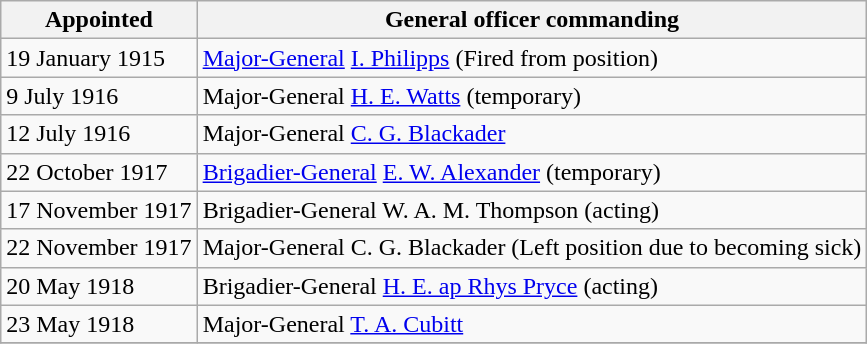<table class="wikitable" style="text-align: left; border-spacing: 2px; border: 1px solid darkgray;">
<tr>
<th>Appointed</th>
<th>General officer commanding</th>
</tr>
<tr>
<td>19 January 1915</td>
<td><a href='#'>Major-General</a> <a href='#'>I. Philipps</a> (Fired from position)</td>
</tr>
<tr>
<td>9 July 1916</td>
<td>Major-General <a href='#'>H. E. Watts</a> (temporary)</td>
</tr>
<tr>
<td>12 July 1916</td>
<td>Major-General <a href='#'>C. G. Blackader</a></td>
</tr>
<tr>
<td>22 October 1917</td>
<td><a href='#'>Brigadier-General</a> <a href='#'>E. W. Alexander</a>  (temporary)</td>
</tr>
<tr>
<td>17 November 1917</td>
<td>Brigadier-General W. A. M. Thompson (acting)</td>
</tr>
<tr>
<td>22 November 1917</td>
<td>Major-General C. G. Blackader (Left position due to becoming sick)</td>
</tr>
<tr>
<td>20 May 1918</td>
<td>Brigadier-General <a href='#'>H. E. ap Rhys Pryce</a> (acting)</td>
</tr>
<tr>
<td>23 May 1918</td>
<td>Major-General <a href='#'>T. A. Cubitt</a></td>
</tr>
<tr>
</tr>
</table>
